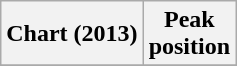<table class="wikitable sortable plainrowheaders">
<tr>
<th scope="col">Chart (2013)</th>
<th scope="col">Peak<br>position</th>
</tr>
<tr>
</tr>
</table>
